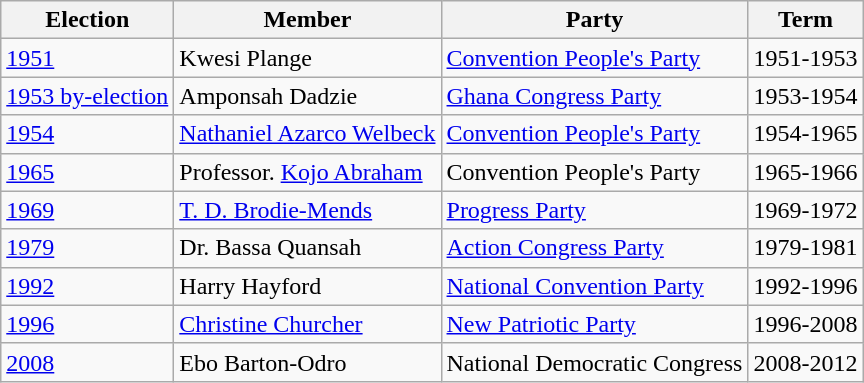<table class="wikitable">
<tr>
<th>Election</th>
<th>Member</th>
<th>Party</th>
<th>Term</th>
</tr>
<tr>
<td><a href='#'>1951</a></td>
<td>Kwesi Plange</td>
<td><a href='#'>Convention People's Party</a></td>
<td>1951-1953</td>
</tr>
<tr>
<td><a href='#'>1953 by-election</a></td>
<td>Amponsah Dadzie</td>
<td><a href='#'>Ghana Congress Party</a></td>
<td>1953-1954</td>
</tr>
<tr>
<td><a href='#'>1954</a></td>
<td><a href='#'>Nathaniel Azarco Welbeck</a></td>
<td><a href='#'>Convention People's Party</a></td>
<td>1954-1965</td>
</tr>
<tr>
<td><a href='#'>1965</a></td>
<td>Professor. <a href='#'>Kojo Abraham</a></td>
<td>Convention People's Party</td>
<td>1965-1966</td>
</tr>
<tr>
<td><a href='#'>1969</a></td>
<td><a href='#'>T. D. Brodie-Mends</a></td>
<td><a href='#'>Progress Party</a></td>
<td>1969-1972</td>
</tr>
<tr>
<td><a href='#'>1979</a></td>
<td>Dr. Bassa Quansah</td>
<td><a href='#'>Action Congress Party</a></td>
<td>1979-1981</td>
</tr>
<tr>
<td><a href='#'>1992</a></td>
<td>Harry Hayford</td>
<td><a href='#'>National Convention Party</a></td>
<td>1992-1996</td>
</tr>
<tr>
<td><a href='#'>1996</a></td>
<td><a href='#'>Christine Churcher</a></td>
<td><a href='#'>New Patriotic Party</a></td>
<td>1996-2008</td>
</tr>
<tr>
<td><a href='#'>2008</a></td>
<td>Ebo Barton-Odro</td>
<td>National Democratic Congress</td>
<td>2008-2012</td>
</tr>
</table>
